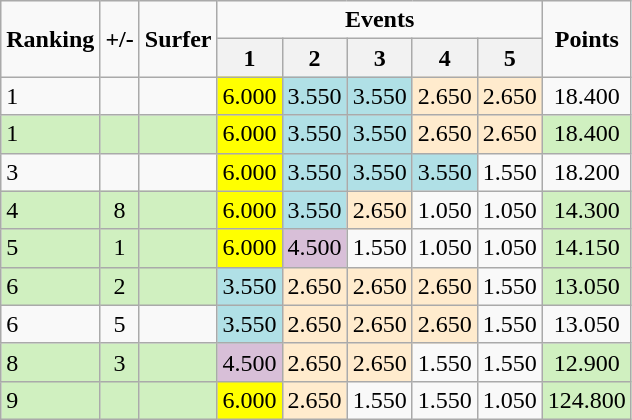<table class="wikitable" style="text-align:center;">
<tr>
<td rowspan="2"><strong>Ranking</strong></td>
<td rowspan="2"><strong>+/-</strong></td>
<td rowspan="2"><strong>Surfer</strong></td>
<td colspan="5"><strong>Events</strong></td>
<td rowspan="2"><strong>Points</strong></td>
</tr>
<tr>
<th>1</th>
<th>2</th>
<th>3</th>
<th>4</th>
<th>5</th>
</tr>
<tr>
<td align=left>1</td>
<td></td>
<td align=left></td>
<td bgcolor=yellow><span>6.000</span></td>
<td bgcolor=#B0E0E6><span>3.550</span></td>
<td bgcolor=#B0E0E6><span>3.550</span></td>
<td bgcolor=ffebcd><span>2.650</span></td>
<td bgcolor=ffebcd><span>2.650</span></td>
<td>18.400</td>
</tr>
<tr>
<td style="text-align:left" bgcolor=D0F0C0>1</td>
<td bgcolor=D0F0C0></td>
<td style="text-align:left" bgcolor=D0F0C0></td>
<td bgcolor=yellow><span>6.000</span></td>
<td bgcolor=#B0E0E6><span>3.550</span></td>
<td bgcolor=#B0E0E6><span>3.550</span></td>
<td bgcolor=ffebcd><span>2.650</span></td>
<td bgcolor=ffebcd><span>2.650</span></td>
<td bgcolor=D0F0C0>18.400</td>
</tr>
<tr>
<td align=left>3</td>
<td></td>
<td align=left></td>
<td bgcolor=yellow><span>6.000</span></td>
<td bgcolor=#B0E0E6><span>3.550</span></td>
<td bgcolor=#B0E0E6><span>3.550</span></td>
<td bgcolor=#B0E0E6><span>3.550</span></td>
<td><span>1.550</span></td>
<td>18.200</td>
</tr>
<tr>
<td style="text-align:left" bgcolor=D0F0C0>4</td>
<td bgcolor=D0F0C0>8</td>
<td style="text-align:left" bgcolor=D0F0C0></td>
<td bgcolor=yellow><span>6.000</span></td>
<td bgcolor=#B0E0E6><span>3.550</span></td>
<td bgcolor=ffebcd><span>2.650</span></td>
<td><span>1.050</span></td>
<td><span>1.050</span></td>
<td bgcolor=D0F0C0>14.300</td>
</tr>
<tr>
<td style="text-align:left" bgcolor=D0F0C0>5</td>
<td bgcolor=D0F0C0>1</td>
<td style="text-align:left" bgcolor=D0F0C0></td>
<td bgcolor=yellow><span>6.000</span></td>
<td bgcolor=thistle><span>4.500</span></td>
<td><span>1.550</span></td>
<td><span>1.050</span></td>
<td><span>1.050</span></td>
<td bgcolor=D0F0C0>14.150</td>
</tr>
<tr>
<td style="text-align:left" bgcolor=D0F0C0>6</td>
<td bgcolor=D0F0C0>2</td>
<td style="text-align:left" bgcolor=D0F0C0></td>
<td bgcolor=#B0E0E6><span>3.550</span></td>
<td bgcolor=ffebcd><span>2.650</span></td>
<td bgcolor=ffebcd><span>2.650</span></td>
<td bgcolor=ffebcd><span>2.650</span></td>
<td><span>1.550</span></td>
<td bgcolor=D0F0C0>13.050</td>
</tr>
<tr>
<td align=left>6</td>
<td>5</td>
<td align=left></td>
<td bgcolor=#B0E0E6><span>3.550</span></td>
<td bgcolor=ffebcd><span>2.650</span></td>
<td bgcolor=ffebcd><span>2.650</span></td>
<td bgcolor=ffebcd><span>2.650</span></td>
<td><span>1.550</span></td>
<td>13.050</td>
</tr>
<tr>
<td style="text-align:left" bgcolor=D0F0C0>8</td>
<td bgcolor=D0F0C0>3</td>
<td style="text-align:left" bgcolor=D0F0C0></td>
<td bgcolor=thistle><span>4.500</span></td>
<td bgcolor=ffebcd><span>2.650</span></td>
<td bgcolor=ffebcd><span>2.650</span></td>
<td><span>1.550</span></td>
<td><span>1.550</span></td>
<td bgcolor=D0F0C0>12.900</td>
</tr>
<tr>
<td style="text-align:left" bgcolor=D0F0C0>9</td>
<td bgcolor=D0F0C0></td>
<td style="text-align:left" bgcolor=D0F0C0></td>
<td bgcolor=yellow><span>6.000</span></td>
<td bgcolor=ffebcd><span>2.650</span></td>
<td><span>1.550</span></td>
<td><span>1.550</span></td>
<td><span>1.050</span></td>
<td bgcolor=D0F0C0>124.800</td>
</tr>
</table>
